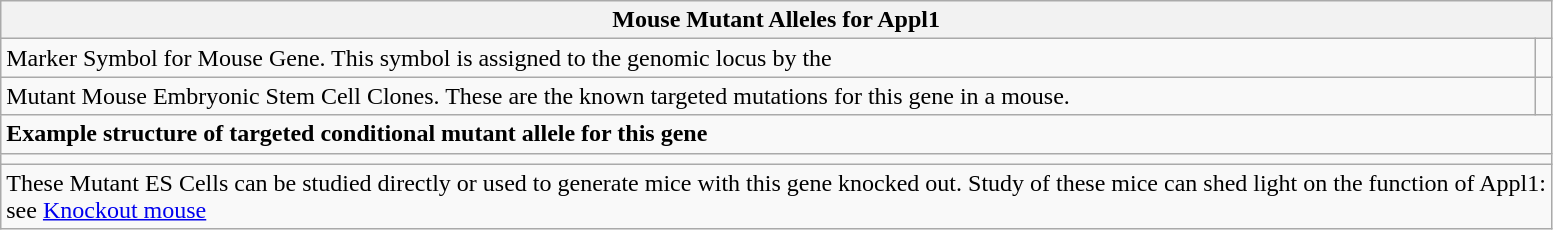<table class="wikitable">
<tr>
<th colspan=3>Mouse Mutant Alleles for Appl1</th>
</tr>
<tr>
<td>Marker Symbol for Mouse Gene. This symbol is assigned to the genomic locus by the </td>
<td></td>
</tr>
<tr>
<td>Mutant Mouse Embryonic Stem Cell Clones. These are the known targeted mutations for this gene in a mouse.</td>
<td></td>
</tr>
<tr>
<td colspan=2><strong>Example structure of targeted conditional mutant allele for this gene</strong></td>
</tr>
<tr>
<td colspan=2></td>
</tr>
<tr>
<td colspan=2>These Mutant ES Cells can be studied directly or used to generate mice with this gene knocked out. Study of these mice can shed light on the function of Appl1:<br>see <a href='#'>Knockout mouse</a></td>
</tr>
</table>
